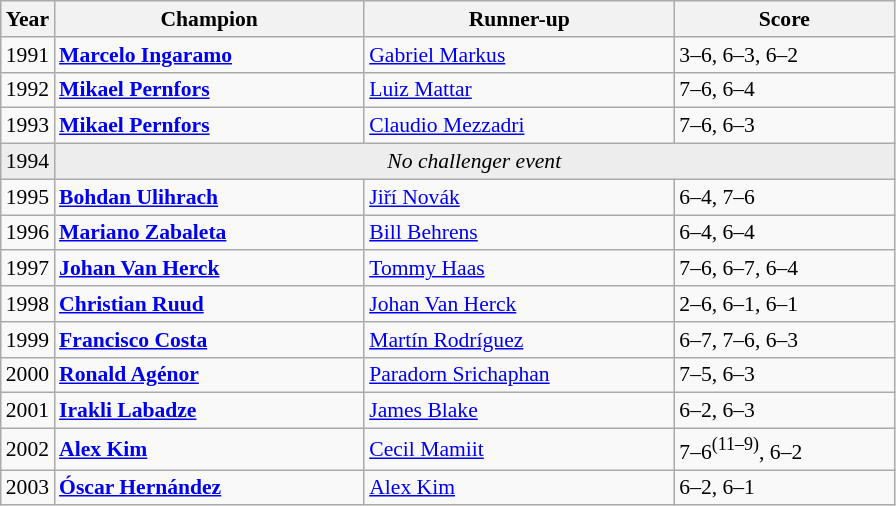<table class="wikitable" style="font-size:90%">
<tr>
<th>Year</th>
<th width="200">Champion</th>
<th width="200">Runner-up</th>
<th width="140">Score</th>
</tr>
<tr>
<td>1991</td>
<td> <strong><a href='#'>Marcelo Ingaramo</a></strong></td>
<td> <a href='#'>Gabriel Markus</a></td>
<td>3–6, 6–3, 6–2</td>
</tr>
<tr>
<td>1992</td>
<td> <strong><a href='#'>Mikael Pernfors</a></strong></td>
<td> <a href='#'>Luiz Mattar</a></td>
<td>7–6, 6–4</td>
</tr>
<tr>
<td>1993</td>
<td> <strong><a href='#'>Mikael Pernfors</a></strong></td>
<td> <a href='#'>Claudio Mezzadri</a></td>
<td>7–6, 6–3</td>
</tr>
<tr bgcolor="ededed">
<td>1994</td>
<td colspan=3 style="text-align:center;"><em>No challenger event</em></td>
</tr>
<tr>
<td>1995</td>
<td> <strong><a href='#'>Bohdan Ulihrach</a></strong></td>
<td> <a href='#'>Jiří Novák</a></td>
<td>6–4, 7–6</td>
</tr>
<tr>
<td>1996</td>
<td> <strong><a href='#'>Mariano Zabaleta</a></strong></td>
<td> <a href='#'>Bill Behrens</a></td>
<td>6–4, 6–4</td>
</tr>
<tr>
<td>1997</td>
<td> <strong><a href='#'>Johan Van Herck</a></strong></td>
<td> <a href='#'>Tommy Haas</a></td>
<td>7–6, 6–7, 6–4</td>
</tr>
<tr>
<td>1998</td>
<td> <strong><a href='#'>Christian Ruud</a></strong></td>
<td> <a href='#'>Johan Van Herck</a></td>
<td>2–6, 6–1, 6–1</td>
</tr>
<tr>
<td>1999</td>
<td> <strong><a href='#'>Francisco Costa</a></strong></td>
<td> <a href='#'>Martín Rodríguez</a></td>
<td>6–7, 7–6, 6–3</td>
</tr>
<tr>
<td>2000</td>
<td> <strong><a href='#'>Ronald Agénor</a></strong></td>
<td> <a href='#'>Paradorn Srichaphan</a></td>
<td>7–5, 6–3</td>
</tr>
<tr>
<td>2001</td>
<td> <strong><a href='#'>Irakli Labadze</a></strong></td>
<td> <a href='#'>James Blake</a></td>
<td>6–2, 6–3</td>
</tr>
<tr>
<td>2002</td>
<td> <strong><a href='#'>Alex Kim</a></strong></td>
<td> <a href='#'>Cecil Mamiit</a></td>
<td>7–6<sup>(11–9)</sup>, 6–2</td>
</tr>
<tr>
<td>2003</td>
<td> <strong><a href='#'>Óscar Hernández</a></strong></td>
<td> <a href='#'>Alex Kim</a></td>
<td>6–2, 6–1</td>
</tr>
</table>
